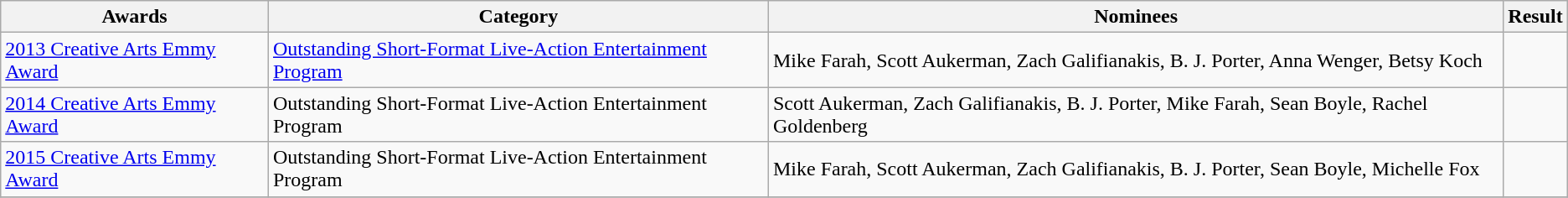<table class="wikitable plainrowheaders">
<tr>
<th scope="col">Awards</th>
<th scope="col">Category</th>
<th scope="col">Nominees</th>
<th scope="col">Result</th>
</tr>
<tr>
<td><a href='#'>2013 Creative Arts Emmy Award</a></td>
<td><a href='#'>Outstanding Short-Format Live-Action Entertainment Program</a></td>
<td>Mike Farah, Scott Aukerman, Zach Galifianakis, B. J. Porter, Anna Wenger, Betsy Koch</td>
<td></td>
</tr>
<tr>
<td><a href='#'>2014 Creative Arts Emmy Award</a></td>
<td>Outstanding Short-Format Live-Action Entertainment Program</td>
<td>Scott Aukerman, Zach Galifianakis, B. J. Porter, Mike Farah, Sean Boyle, Rachel Goldenberg</td>
<td></td>
</tr>
<tr>
<td><a href='#'>2015 Creative Arts Emmy Award</a></td>
<td>Outstanding Short-Format Live-Action Entertainment Program</td>
<td>Mike Farah, Scott Aukerman, Zach Galifianakis, B. J. Porter, Sean Boyle, Michelle Fox</td>
<td></td>
</tr>
<tr>
</tr>
</table>
